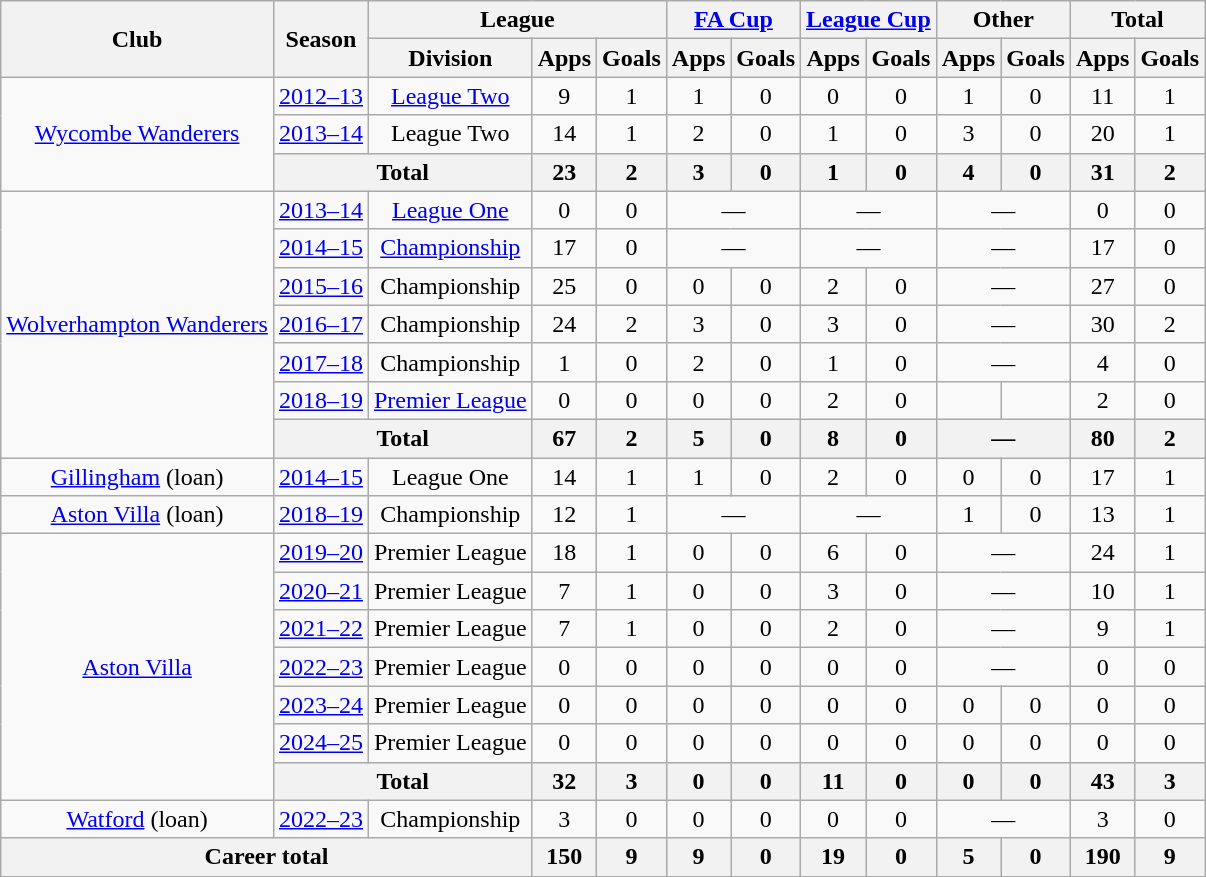<table class=wikitable style="text-align: center;">
<tr>
<th rowspan=2>Club</th>
<th rowspan=2>Season</th>
<th colspan=3>League</th>
<th colspan=2><a href='#'>FA Cup</a></th>
<th colspan=2><a href='#'>League Cup</a></th>
<th colspan=2>Other</th>
<th colspan=2>Total</th>
</tr>
<tr>
<th>Division</th>
<th>Apps</th>
<th>Goals</th>
<th>Apps</th>
<th>Goals</th>
<th>Apps</th>
<th>Goals</th>
<th>Apps</th>
<th>Goals</th>
<th>Apps</th>
<th>Goals</th>
</tr>
<tr>
<td rowspan=3><a href='#'>Wycombe Wanderers</a></td>
<td><a href='#'>2012–13</a></td>
<td><a href='#'>League Two</a></td>
<td>9</td>
<td>1</td>
<td>1</td>
<td>0</td>
<td>0</td>
<td>0</td>
<td>1</td>
<td>0</td>
<td>11</td>
<td>1</td>
</tr>
<tr>
<td><a href='#'>2013–14</a></td>
<td>League Two</td>
<td>14</td>
<td>1</td>
<td>2</td>
<td>0</td>
<td>1</td>
<td>0</td>
<td>3</td>
<td>0</td>
<td>20</td>
<td>1</td>
</tr>
<tr>
<th colspan=2>Total</th>
<th>23</th>
<th>2</th>
<th>3</th>
<th>0</th>
<th>1</th>
<th>0</th>
<th>4</th>
<th>0</th>
<th>31</th>
<th>2</th>
</tr>
<tr>
<td rowspan="7"><a href='#'>Wolverhampton Wanderers</a></td>
<td><a href='#'>2013–14</a></td>
<td><a href='#'>League One</a></td>
<td>0</td>
<td>0</td>
<td colspan=2>—</td>
<td colspan=2>—</td>
<td colspan=2>—</td>
<td>0</td>
<td>0</td>
</tr>
<tr>
<td><a href='#'>2014–15</a></td>
<td><a href='#'>Championship</a></td>
<td>17</td>
<td>0</td>
<td colspan=2>—</td>
<td colspan=2>—</td>
<td colspan=2>—</td>
<td>17</td>
<td>0</td>
</tr>
<tr>
<td><a href='#'>2015–16</a></td>
<td>Championship</td>
<td>25</td>
<td>0</td>
<td>0</td>
<td>0</td>
<td>2</td>
<td>0</td>
<td colspan=2>—</td>
<td>27</td>
<td>0</td>
</tr>
<tr>
<td><a href='#'>2016–17</a></td>
<td>Championship</td>
<td>24</td>
<td>2</td>
<td>3</td>
<td>0</td>
<td>3</td>
<td>0</td>
<td colspan=2>—</td>
<td>30</td>
<td>2</td>
</tr>
<tr>
<td><a href='#'>2017–18</a></td>
<td>Championship</td>
<td>1</td>
<td>0</td>
<td>2</td>
<td>0</td>
<td>1</td>
<td>0</td>
<td colspan=2>—</td>
<td>4</td>
<td>0</td>
</tr>
<tr>
<td><a href='#'>2018–19</a></td>
<td><a href='#'>Premier League</a></td>
<td>0</td>
<td>0</td>
<td>0</td>
<td>0</td>
<td>2</td>
<td>0</td>
<td></td>
<td></td>
<td>2</td>
<td>0</td>
</tr>
<tr>
<th colspan=2>Total</th>
<th>67</th>
<th>2</th>
<th>5</th>
<th>0</th>
<th>8</th>
<th>0</th>
<th colspan=2>—</th>
<th>80</th>
<th>2</th>
</tr>
<tr>
<td><a href='#'>Gillingham</a> (loan)</td>
<td><a href='#'>2014–15</a></td>
<td>League One</td>
<td>14</td>
<td>1</td>
<td>1</td>
<td>0</td>
<td>2</td>
<td>0</td>
<td>0</td>
<td>0</td>
<td>17</td>
<td>1</td>
</tr>
<tr>
<td><a href='#'>Aston Villa</a> (loan)</td>
<td><a href='#'>2018–19</a></td>
<td>Championship</td>
<td>12</td>
<td>1</td>
<td colspan="2">—</td>
<td colspan=2>—</td>
<td>1</td>
<td>0</td>
<td>13</td>
<td>1</td>
</tr>
<tr>
<td rowspan="7"><a href='#'>Aston Villa</a></td>
<td><a href='#'>2019–20</a></td>
<td>Premier League</td>
<td>18</td>
<td>1</td>
<td>0</td>
<td>0</td>
<td>6</td>
<td>0</td>
<td colspan="2">—</td>
<td>24</td>
<td>1</td>
</tr>
<tr>
<td><a href='#'>2020–21</a></td>
<td>Premier League</td>
<td>7</td>
<td>1</td>
<td>0</td>
<td>0</td>
<td>3</td>
<td>0</td>
<td colspan="2">—</td>
<td>10</td>
<td>1</td>
</tr>
<tr>
<td><a href='#'>2021–22</a></td>
<td>Premier League</td>
<td>7</td>
<td>1</td>
<td>0</td>
<td>0</td>
<td>2</td>
<td>0</td>
<td colspan="2">—</td>
<td>9</td>
<td>1</td>
</tr>
<tr>
<td><a href='#'>2022–23</a></td>
<td>Premier League</td>
<td>0</td>
<td>0</td>
<td>0</td>
<td>0</td>
<td>0</td>
<td>0</td>
<td colspan="2">—</td>
<td>0</td>
<td>0</td>
</tr>
<tr>
<td><a href='#'>2023–24</a></td>
<td>Premier League</td>
<td>0</td>
<td>0</td>
<td>0</td>
<td>0</td>
<td>0</td>
<td>0</td>
<td>0</td>
<td>0</td>
<td>0</td>
<td>0</td>
</tr>
<tr>
<td><a href='#'>2024–25</a></td>
<td>Premier League</td>
<td>0</td>
<td>0</td>
<td>0</td>
<td>0</td>
<td>0</td>
<td>0</td>
<td>0</td>
<td>0</td>
<td>0</td>
<td>0</td>
</tr>
<tr>
<th colspan="2">Total</th>
<th>32</th>
<th>3</th>
<th>0</th>
<th>0</th>
<th>11</th>
<th>0</th>
<th>0</th>
<th>0</th>
<th>43</th>
<th>3</th>
</tr>
<tr>
<td><a href='#'>Watford</a> (loan)</td>
<td><a href='#'>2022–23</a></td>
<td>Championship</td>
<td>3</td>
<td>0</td>
<td>0</td>
<td>0</td>
<td>0</td>
<td>0</td>
<td colspan="2">—</td>
<td>3</td>
<td>0</td>
</tr>
<tr>
<th colspan="3">Career total</th>
<th>150</th>
<th>9</th>
<th>9</th>
<th>0</th>
<th>19</th>
<th>0</th>
<th>5</th>
<th>0</th>
<th>190</th>
<th>9</th>
</tr>
</table>
